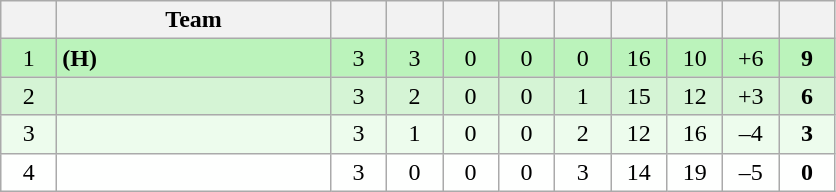<table class="wikitable" style="text-align: center; font-size: 100%;">
<tr>
<th width="30"></th>
<th width="175">Team</th>
<th width="30"></th>
<th width="30"></th>
<th width="30"></th>
<th width="30"></th>
<th width="30"></th>
<th width="30"></th>
<th width="30"></th>
<th width="30"></th>
<th width="30"></th>
</tr>
<tr style="background-color: #bbf3bb;">
<td>1</td>
<td align=left> <strong>(H)</strong></td>
<td>3</td>
<td>3</td>
<td>0</td>
<td>0</td>
<td>0</td>
<td>16</td>
<td>10</td>
<td>+6</td>
<td><strong>9</strong></td>
</tr>
<tr style="background-color: #d5f4d5;">
<td>2</td>
<td align=left></td>
<td>3</td>
<td>2</td>
<td>0</td>
<td>0</td>
<td>1</td>
<td>15</td>
<td>12</td>
<td>+3</td>
<td><strong>6</strong></td>
</tr>
<tr style="background-color: #edfced;">
<td>3</td>
<td align=left></td>
<td>3</td>
<td>1</td>
<td>0</td>
<td>0</td>
<td>2</td>
<td>12</td>
<td>16</td>
<td>–4</td>
<td><strong>3</strong></td>
</tr>
<tr style="background-color: #fefffe;">
<td>4</td>
<td align=left></td>
<td>3</td>
<td>0</td>
<td>0</td>
<td>0</td>
<td>3</td>
<td>14</td>
<td>19</td>
<td>–5</td>
<td><strong>0</strong></td>
</tr>
</table>
